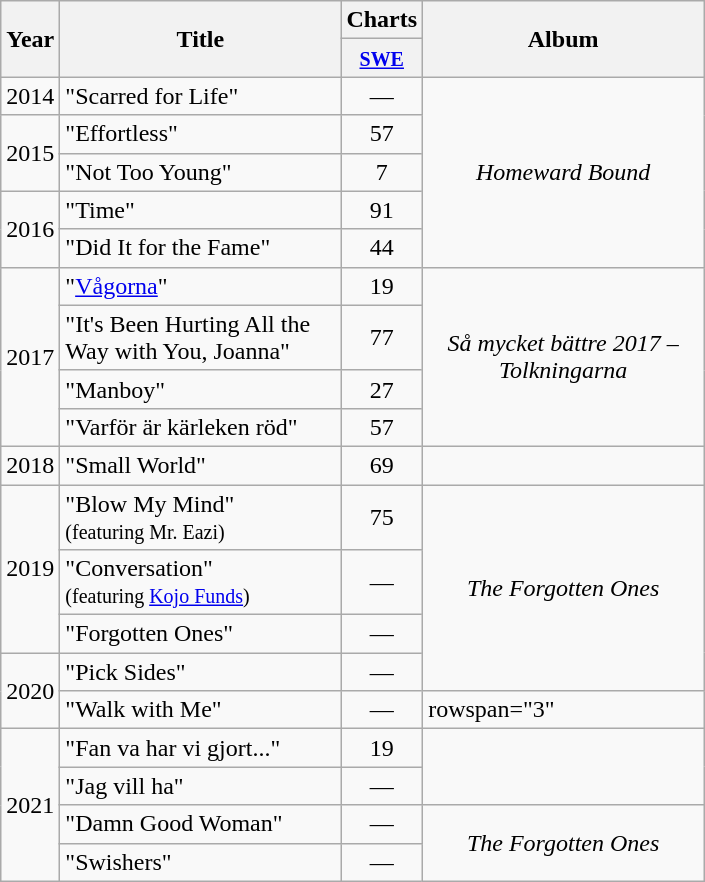<table class="wikitable">
<tr>
<th style="text-align:center; width:1px;" rowspan="2">Year</th>
<th rowspan="2" style="text-align:center; width:180px;">Title</th>
<th style="text-align:center;">Charts</th>
<th rowspan="2" style="text-align:center; width:180px;">Album</th>
</tr>
<tr>
<th width="20"><small><a href='#'>SWE</a></small><br></th>
</tr>
<tr>
<td style="text-align:center;">2014</td>
<td>"Scarred for Life"</td>
<td style="text-align:center;">—</td>
<td style="text-align:center;" rowspan="5"><em>Homeward Bound</em></td>
</tr>
<tr>
<td style="text-align:center;" rowspan="2">2015</td>
<td>"Effortless"</td>
<td style="text-align:center;">57</td>
</tr>
<tr>
<td>"Not Too Young"</td>
<td style="text-align:center;">7</td>
</tr>
<tr>
<td style="text-align:center;" rowspan="2">2016</td>
<td>"Time"</td>
<td style="text-align:center;">91</td>
</tr>
<tr>
<td>"Did It for the Fame"</td>
<td style="text-align:center;">44</td>
</tr>
<tr>
<td style="text-align:center;" rowspan="4">2017</td>
<td>"<a href='#'>Vågorna</a>"</td>
<td style="text-align:center;">19</td>
<td style="text-align:center;" rowspan="4"><em>Så mycket bättre 2017 – Tolkningarna</em></td>
</tr>
<tr>
<td>"It's Been Hurting All the Way with You, Joanna"</td>
<td style="text-align:center;">77</td>
</tr>
<tr>
<td>"Manboy"</td>
<td style="text-align:center;">27</td>
</tr>
<tr>
<td>"Varför är kärleken röd"</td>
<td style="text-align:center;">57</td>
</tr>
<tr>
<td style="text-align:center;">2018</td>
<td>"Small World"</td>
<td style="text-align:center;">69<br></td>
<td></td>
</tr>
<tr>
<td style="text-align:center;" rowspan="3">2019</td>
<td>"Blow My Mind"<br><small>(featuring Mr. Eazi)</small></td>
<td style="text-align:center;">75<br></td>
<td style="text-align:center;" rowspan="4"><em>The Forgotten Ones</em></td>
</tr>
<tr>
<td>"Conversation"<br><small>(featuring <a href='#'>Kojo Funds</a>)</small></td>
<td style="text-align:center;">—</td>
</tr>
<tr>
<td>"Forgotten Ones"</td>
<td style="text-align:center;">—</td>
</tr>
<tr>
<td style="text-align:center;" rowspan="2">2020</td>
<td>"Pick Sides"</td>
<td style="text-align:center;">—</td>
</tr>
<tr>
<td>"Walk with Me"</td>
<td style="text-align:center;">—</td>
<td>rowspan="3" </td>
</tr>
<tr>
<td style="text-align:center;" rowspan="4">2021</td>
<td>"Fan va har vi gjort..."<br></td>
<td style="text-align:center;">19<br></td>
</tr>
<tr>
<td>"Jag vill ha"</td>
<td style="text-align:center;">—</td>
</tr>
<tr>
<td>"Damn Good Woman"</td>
<td style="text-align:center;">—</td>
<td style="text-align:center;" rowspan="2"><em>The Forgotten Ones</em></td>
</tr>
<tr>
<td>"Swishers"</td>
<td style="text-align:center;">—</td>
</tr>
</table>
